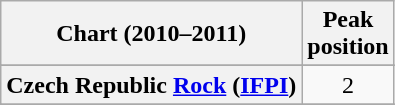<table class="wikitable sortable plainrowheaders" style="text-align:center">
<tr>
<th scope="col">Chart (2010–2011)</th>
<th scope="col">Peak<br>position</th>
</tr>
<tr>
</tr>
<tr>
<th scope="row">Czech Republic <a href='#'>Rock</a> (<a href='#'>IFPI</a>)</th>
<td style="text-align:center">2</td>
</tr>
<tr>
</tr>
<tr>
</tr>
</table>
